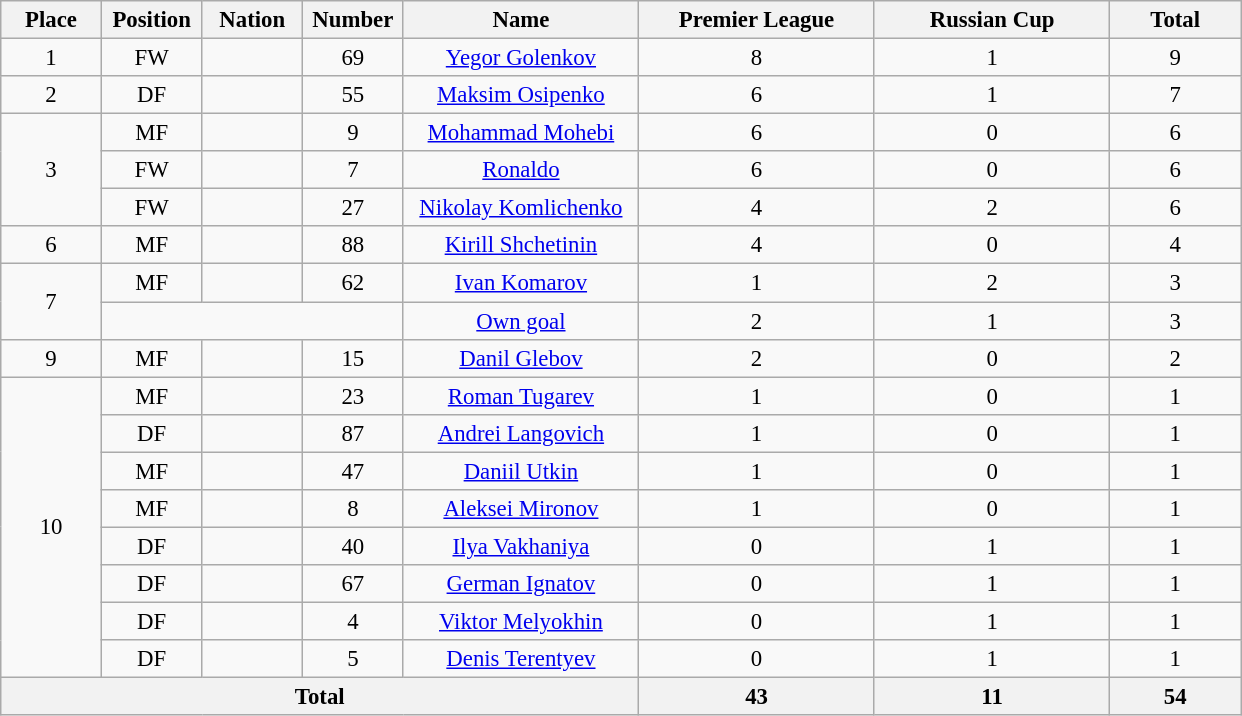<table class="wikitable" style="font-size: 95%; text-align: center;">
<tr>
<th width=60>Place</th>
<th width=60>Position</th>
<th width=60>Nation</th>
<th width=60>Number</th>
<th width=150>Name</th>
<th width=150>Premier League</th>
<th width=150>Russian Cup</th>
<th width=80>Total</th>
</tr>
<tr>
<td>1</td>
<td>FW</td>
<td></td>
<td>69</td>
<td><a href='#'>Yegor Golenkov</a></td>
<td>8</td>
<td>1</td>
<td>9</td>
</tr>
<tr>
<td>2</td>
<td>DF</td>
<td></td>
<td>55</td>
<td><a href='#'>Maksim Osipenko</a></td>
<td>6</td>
<td>1</td>
<td>7</td>
</tr>
<tr>
<td rowspan="3">3</td>
<td>MF</td>
<td></td>
<td>9</td>
<td><a href='#'>Mohammad Mohebi</a></td>
<td>6</td>
<td>0</td>
<td>6</td>
</tr>
<tr>
<td>FW</td>
<td></td>
<td>7</td>
<td><a href='#'>Ronaldo</a></td>
<td>6</td>
<td>0</td>
<td>6</td>
</tr>
<tr>
<td>FW</td>
<td></td>
<td>27</td>
<td><a href='#'>Nikolay Komlichenko</a></td>
<td>4</td>
<td>2</td>
<td>6</td>
</tr>
<tr>
<td>6</td>
<td>MF</td>
<td></td>
<td>88</td>
<td><a href='#'>Kirill Shchetinin</a></td>
<td>4</td>
<td>0</td>
<td>4</td>
</tr>
<tr>
<td rowspan="2">7</td>
<td>MF</td>
<td></td>
<td>62</td>
<td><a href='#'>Ivan Komarov</a></td>
<td>1</td>
<td>2</td>
<td>3</td>
</tr>
<tr>
<td colspan="3"></td>
<td><a href='#'>Own goal</a></td>
<td>2</td>
<td>1</td>
<td>3</td>
</tr>
<tr>
<td>9</td>
<td>MF</td>
<td></td>
<td>15</td>
<td><a href='#'>Danil Glebov</a></td>
<td>2</td>
<td>0</td>
<td>2</td>
</tr>
<tr>
<td rowspan="8">10</td>
<td>MF</td>
<td></td>
<td>23</td>
<td><a href='#'>Roman Tugarev</a></td>
<td>1</td>
<td>0</td>
<td>1</td>
</tr>
<tr>
<td>DF</td>
<td></td>
<td>87</td>
<td><a href='#'>Andrei Langovich</a></td>
<td>1</td>
<td>0</td>
<td>1</td>
</tr>
<tr>
<td>MF</td>
<td></td>
<td>47</td>
<td><a href='#'>Daniil Utkin</a></td>
<td>1</td>
<td>0</td>
<td>1</td>
</tr>
<tr>
<td>MF</td>
<td></td>
<td>8</td>
<td><a href='#'>Aleksei Mironov</a></td>
<td>1</td>
<td>0</td>
<td>1</td>
</tr>
<tr>
<td>DF</td>
<td></td>
<td>40</td>
<td><a href='#'>Ilya Vakhaniya</a></td>
<td>0</td>
<td>1</td>
<td>1</td>
</tr>
<tr>
<td>DF</td>
<td></td>
<td>67</td>
<td><a href='#'>German Ignatov</a></td>
<td>0</td>
<td>1</td>
<td>1</td>
</tr>
<tr>
<td>DF</td>
<td></td>
<td>4</td>
<td><a href='#'>Viktor Melyokhin</a></td>
<td>0</td>
<td>1</td>
<td>1</td>
</tr>
<tr>
<td>DF</td>
<td></td>
<td>5</td>
<td><a href='#'>Denis Terentyev</a></td>
<td>0</td>
<td>1</td>
<td>1</td>
</tr>
<tr>
<th colspan=5>Total</th>
<th>43</th>
<th>11</th>
<th>54</th>
</tr>
</table>
